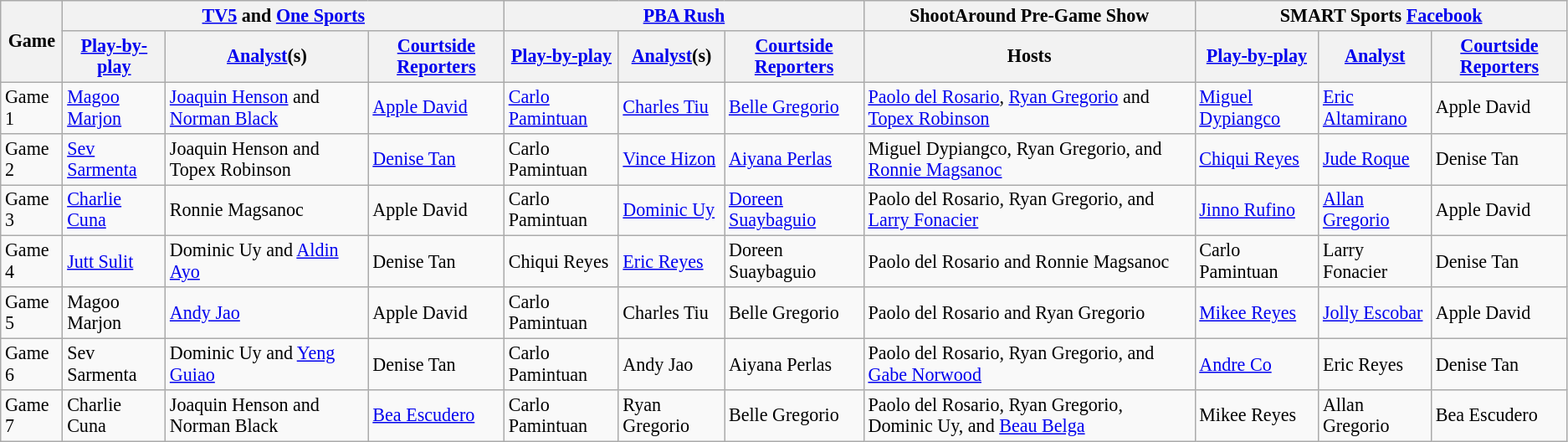<table class=wikitable style="font-size:92%;">
<tr>
<th rowspan=2>Game</th>
<th colspan="3"><a href='#'>TV5</a> and <a href='#'>One Sports</a></th>
<th colspan="3"><a href='#'>PBA Rush</a></th>
<th>ShootAround Pre-Game Show</th>
<th colspan=3>SMART Sports <a href='#'>Facebook</a></th>
</tr>
<tr>
<th><a href='#'>Play-by-play</a></th>
<th><a href='#'>Analyst</a>(s)</th>
<th><a href='#'>Courtside Reporters</a></th>
<th><a href='#'>Play-by-play</a></th>
<th><a href='#'>Analyst</a>(s)</th>
<th><a href='#'>Courtside Reporters</a></th>
<th>Hosts</th>
<th><a href='#'>Play-by-play</a></th>
<th><a href='#'>Analyst</a></th>
<th><a href='#'>Courtside Reporters</a></th>
</tr>
<tr>
<td>Game 1</td>
<td><a href='#'>Magoo Marjon</a></td>
<td><a href='#'>Joaquin Henson</a> and <a href='#'>Norman Black</a></td>
<td><a href='#'>Apple David</a></td>
<td><a href='#'>Carlo Pamintuan</a></td>
<td><a href='#'>Charles Tiu</a></td>
<td><a href='#'>Belle Gregorio</a></td>
<td><a href='#'>Paolo del Rosario</a>, <a href='#'>Ryan Gregorio</a> and <a href='#'>Topex Robinson</a></td>
<td><a href='#'>Miguel Dypiangco</a></td>
<td><a href='#'>Eric Altamirano</a></td>
<td>Apple David</td>
</tr>
<tr>
<td>Game 2</td>
<td><a href='#'>Sev Sarmenta</a></td>
<td>Joaquin Henson and Topex Robinson</td>
<td><a href='#'>Denise Tan</a></td>
<td>Carlo Pamintuan</td>
<td><a href='#'>Vince Hizon</a></td>
<td><a href='#'>Aiyana Perlas</a></td>
<td>Miguel Dypiangco, Ryan Gregorio, and <a href='#'>Ronnie Magsanoc</a></td>
<td><a href='#'>Chiqui Reyes</a></td>
<td><a href='#'>Jude Roque</a></td>
<td>Denise Tan</td>
</tr>
<tr>
<td>Game 3</td>
<td><a href='#'>Charlie Cuna</a></td>
<td>Ronnie Magsanoc</td>
<td>Apple David</td>
<td>Carlo Pamintuan</td>
<td><a href='#'>Dominic Uy</a></td>
<td><a href='#'>Doreen Suaybaguio</a></td>
<td>Paolo del Rosario, Ryan Gregorio, and <a href='#'>Larry Fonacier</a></td>
<td><a href='#'>Jinno Rufino</a></td>
<td><a href='#'>Allan Gregorio</a></td>
<td>Apple David</td>
</tr>
<tr>
<td>Game 4</td>
<td><a href='#'>Jutt Sulit</a></td>
<td>Dominic Uy and <a href='#'>Aldin Ayo</a></td>
<td>Denise Tan</td>
<td>Chiqui Reyes</td>
<td><a href='#'>Eric Reyes</a></td>
<td>Doreen Suaybaguio</td>
<td>Paolo del Rosario and Ronnie Magsanoc</td>
<td>Carlo Pamintuan</td>
<td>Larry Fonacier</td>
<td>Denise Tan</td>
</tr>
<tr>
<td>Game 5</td>
<td>Magoo Marjon</td>
<td><a href='#'>Andy Jao</a></td>
<td>Apple David</td>
<td>Carlo Pamintuan</td>
<td>Charles Tiu</td>
<td>Belle Gregorio</td>
<td>Paolo del Rosario and Ryan Gregorio</td>
<td><a href='#'>Mikee Reyes</a></td>
<td><a href='#'>Jolly Escobar</a></td>
<td>Apple David</td>
</tr>
<tr>
<td>Game 6</td>
<td>Sev Sarmenta</td>
<td>Dominic Uy and <a href='#'>Yeng Guiao</a></td>
<td>Denise Tan</td>
<td>Carlo Pamintuan</td>
<td>Andy Jao</td>
<td>Aiyana Perlas</td>
<td>Paolo del Rosario, Ryan Gregorio, and <a href='#'>Gabe Norwood</a></td>
<td><a href='#'>Andre Co</a></td>
<td>Eric Reyes</td>
<td>Denise Tan</td>
</tr>
<tr>
<td>Game 7</td>
<td>Charlie Cuna</td>
<td>Joaquin Henson and Norman Black</td>
<td><a href='#'>Bea Escudero</a></td>
<td>Carlo Pamintuan</td>
<td>Ryan Gregorio</td>
<td>Belle Gregorio</td>
<td>Paolo del Rosario, Ryan Gregorio, Dominic Uy, and <a href='#'>Beau Belga</a></td>
<td>Mikee Reyes</td>
<td>Allan Gregorio</td>
<td>Bea Escudero</td>
</tr>
</table>
